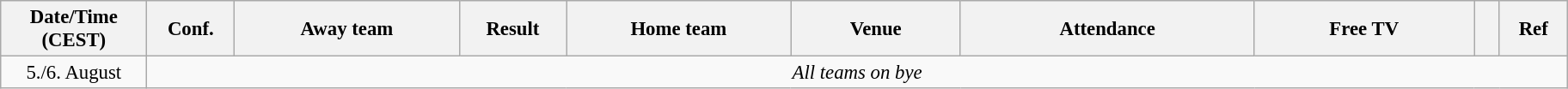<table class="mw-collapsible wikitable" style="font-size:95%; text-align:center; width:80em">
<tr>
<th style="width:7em;">Date/Time (CEST)</th>
<th style="width:4em;">Conf.</th>
<th style="width:11em;">Away team</th>
<th style="width:5em;">Result</th>
<th style="width:11em;">Home team</th>
<th>Venue</th>
<th>Attendance</th>
<th>Free TV</th>
<th></th>
<th style="width:3em;">Ref</th>
</tr>
<tr>
<td>5./6. August</td>
<td colspan="9"><em>All teams on bye</em></td>
</tr>
</table>
